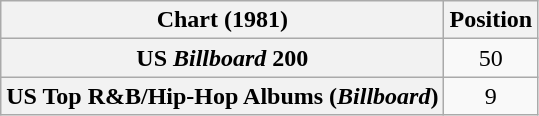<table class="wikitable sortable plainrowheaders" style="text-align:center">
<tr>
<th scope="col">Chart (1981)</th>
<th scope="col">Position</th>
</tr>
<tr>
<th scope="row">US <em>Billboard</em> 200</th>
<td>50</td>
</tr>
<tr>
<th scope="row">US Top R&B/Hip-Hop Albums (<em>Billboard</em>)</th>
<td>9</td>
</tr>
</table>
